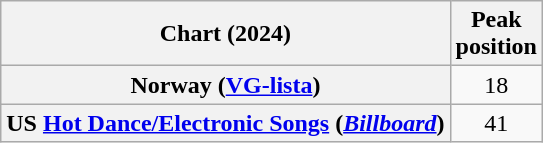<table class="wikitable sortable plainrowheaders" style="text-align:center;">
<tr>
<th>Chart (2024)</th>
<th>Peak<br>position</th>
</tr>
<tr>
<th scope="row">Norway (<a href='#'>VG-lista</a>)</th>
<td>18</td>
</tr>
<tr>
<th scope="row">US <a href='#'>Hot Dance/Electronic Songs</a> (<em><a href='#'>Billboard</a></em>)</th>
<td>41</td>
</tr>
</table>
